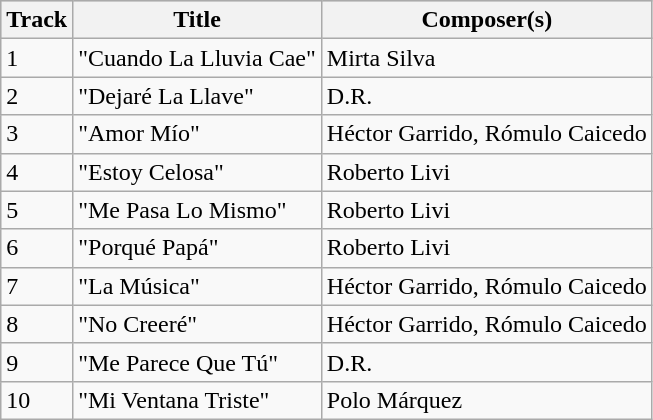<table class="wikitable">
<tr style="background:#ccc; text-align:center;">
<th>Track</th>
<th>Title</th>
<th>Composer(s)</th>
</tr>
<tr>
<td>1</td>
<td>"Cuando La Lluvia Cae"</td>
<td>Mirta Silva</td>
</tr>
<tr>
<td>2</td>
<td>"Dejaré La Llave"</td>
<td>D.R.</td>
</tr>
<tr>
<td>3</td>
<td>"Amor Mío"</td>
<td>Héctor Garrido, Rómulo Caicedo</td>
</tr>
<tr>
<td>4</td>
<td>"Estoy Celosa"</td>
<td>Roberto Livi</td>
</tr>
<tr>
<td>5</td>
<td>"Me Pasa Lo Mismo"</td>
<td>Roberto Livi</td>
</tr>
<tr>
<td>6</td>
<td>"Porqué Papá"</td>
<td>Roberto Livi</td>
</tr>
<tr>
<td>7</td>
<td>"La Música"</td>
<td>Héctor Garrido, Rómulo Caicedo</td>
</tr>
<tr>
<td>8</td>
<td>"No Creeré"</td>
<td>Héctor Garrido, Rómulo Caicedo</td>
</tr>
<tr>
<td>9</td>
<td>"Me Parece Que Tú"</td>
<td>D.R.</td>
</tr>
<tr>
<td>10</td>
<td>"Mi Ventana Triste"</td>
<td>Polo Márquez</td>
</tr>
</table>
